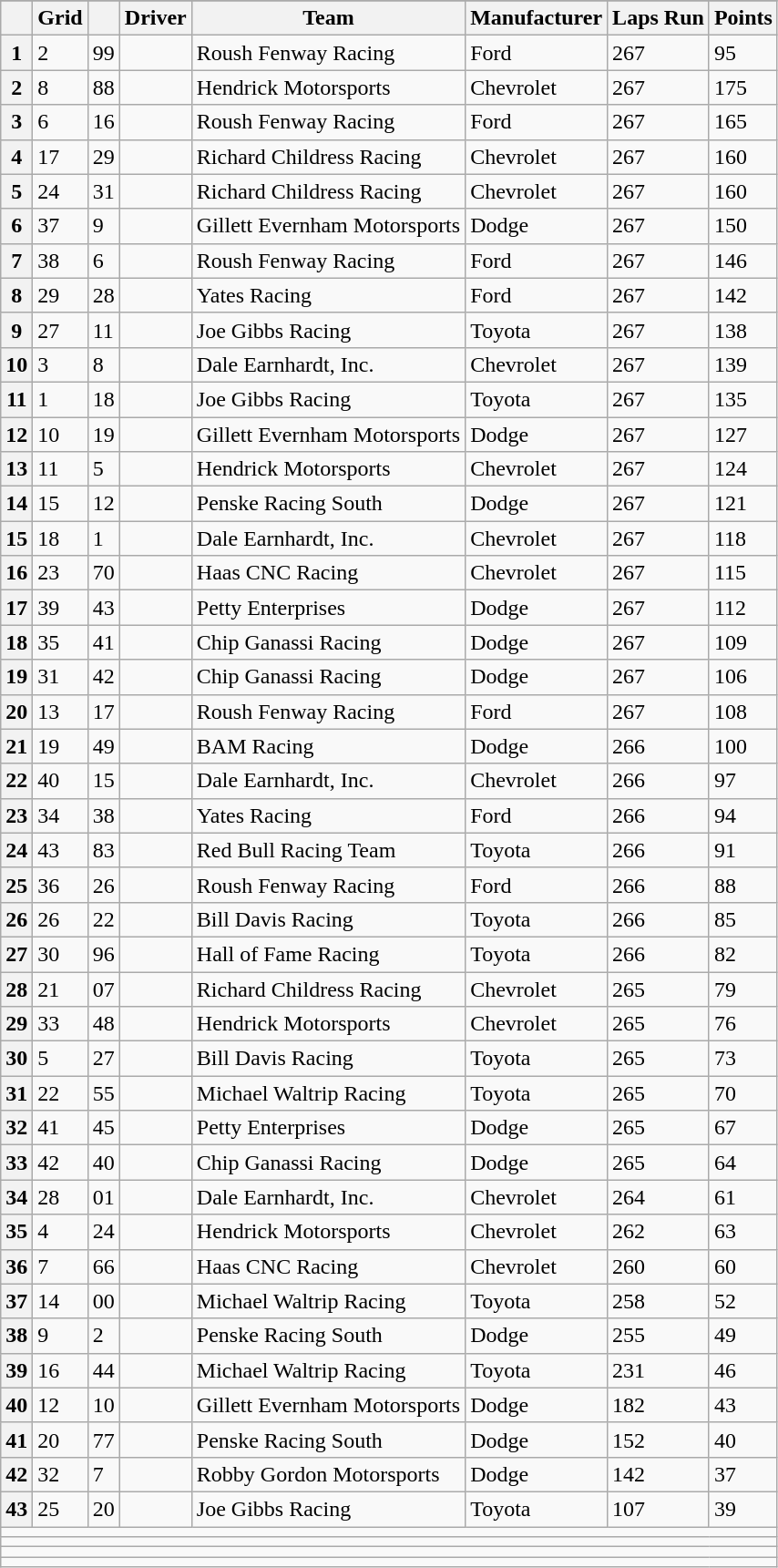<table class="wikitable sortable">
<tr>
</tr>
<tr>
<th scope="col"></th>
<th scope="col">Grid</th>
<th scope="col"></th>
<th scope="col">Driver</th>
<th scope="col">Team</th>
<th scope="col">Manufacturer</th>
<th scope="col">Laps Run</th>
<th scope="col">Points</th>
</tr>
<tr>
<th scope="row">1</th>
<td>2</td>
<td>99</td>
<td></td>
<td>Roush Fenway Racing</td>
<td>Ford</td>
<td>267</td>
<td>95</td>
</tr>
<tr>
<th scope="row">2</th>
<td>8</td>
<td>88</td>
<td></td>
<td>Hendrick Motorsports</td>
<td>Chevrolet</td>
<td>267</td>
<td>175</td>
</tr>
<tr>
<th scope="row">3</th>
<td>6</td>
<td>16</td>
<td></td>
<td>Roush Fenway Racing</td>
<td>Ford</td>
<td>267</td>
<td>165</td>
</tr>
<tr>
<th scope="row">4</th>
<td>17</td>
<td>29</td>
<td></td>
<td>Richard Childress Racing</td>
<td>Chevrolet</td>
<td>267</td>
<td>160</td>
</tr>
<tr>
<th scope="row">5</th>
<td>24</td>
<td>31</td>
<td></td>
<td>Richard Childress Racing</td>
<td>Chevrolet</td>
<td>267</td>
<td>160</td>
</tr>
<tr>
<th scope="row">6</th>
<td>37</td>
<td>9</td>
<td></td>
<td>Gillett Evernham Motorsports</td>
<td>Dodge</td>
<td>267</td>
<td>150</td>
</tr>
<tr>
<th scope="row">7</th>
<td>38</td>
<td>6</td>
<td></td>
<td>Roush Fenway Racing</td>
<td>Ford</td>
<td>267</td>
<td>146</td>
</tr>
<tr>
<th scope="row">8</th>
<td>29</td>
<td>28</td>
<td></td>
<td>Yates Racing</td>
<td>Ford</td>
<td>267</td>
<td>142</td>
</tr>
<tr>
<th scope="row">9</th>
<td>27</td>
<td>11</td>
<td></td>
<td>Joe Gibbs Racing</td>
<td>Toyota</td>
<td>267</td>
<td>138</td>
</tr>
<tr>
<th scope="row">10</th>
<td>3</td>
<td>8</td>
<td></td>
<td>Dale Earnhardt, Inc.</td>
<td>Chevrolet</td>
<td>267</td>
<td>139</td>
</tr>
<tr>
<th scope="row">11</th>
<td>1</td>
<td>18</td>
<td></td>
<td>Joe Gibbs Racing</td>
<td>Toyota</td>
<td>267</td>
<td>135</td>
</tr>
<tr>
<th scope="row">12</th>
<td>10</td>
<td>19</td>
<td></td>
<td>Gillett Evernham Motorsports</td>
<td>Dodge</td>
<td>267</td>
<td>127</td>
</tr>
<tr>
<th scope="row">13</th>
<td>11</td>
<td>5</td>
<td></td>
<td>Hendrick Motorsports</td>
<td>Chevrolet</td>
<td>267</td>
<td>124</td>
</tr>
<tr>
<th scope="row">14</th>
<td>15</td>
<td>12</td>
<td></td>
<td>Penske Racing South</td>
<td>Dodge</td>
<td>267</td>
<td>121</td>
</tr>
<tr>
<th scope="row">15</th>
<td>18</td>
<td>1</td>
<td></td>
<td>Dale Earnhardt, Inc.</td>
<td>Chevrolet</td>
<td>267</td>
<td>118</td>
</tr>
<tr>
<th scope="row">16</th>
<td>23</td>
<td>70</td>
<td></td>
<td>Haas CNC Racing</td>
<td>Chevrolet</td>
<td>267</td>
<td>115</td>
</tr>
<tr>
<th scope="row">17</th>
<td>39</td>
<td>43</td>
<td></td>
<td>Petty Enterprises</td>
<td>Dodge</td>
<td>267</td>
<td>112</td>
</tr>
<tr>
<th scope="row">18</th>
<td>35</td>
<td>41</td>
<td></td>
<td>Chip Ganassi Racing</td>
<td>Dodge</td>
<td>267</td>
<td>109</td>
</tr>
<tr>
<th scope="row">19</th>
<td>31</td>
<td>42</td>
<td></td>
<td>Chip Ganassi Racing</td>
<td>Dodge</td>
<td>267</td>
<td>106</td>
</tr>
<tr>
<th scope="row">20</th>
<td>13</td>
<td>17</td>
<td></td>
<td>Roush Fenway Racing</td>
<td>Ford</td>
<td>267</td>
<td>108</td>
</tr>
<tr>
<th scope="row">21</th>
<td>19</td>
<td>49</td>
<td></td>
<td>BAM Racing</td>
<td>Dodge</td>
<td>266</td>
<td>100</td>
</tr>
<tr>
<th scope="row">22</th>
<td>40</td>
<td>15</td>
<td></td>
<td>Dale Earnhardt, Inc.</td>
<td>Chevrolet</td>
<td>266</td>
<td>97</td>
</tr>
<tr>
<th scope="row">23</th>
<td>34</td>
<td>38</td>
<td></td>
<td>Yates Racing</td>
<td>Ford</td>
<td>266</td>
<td>94</td>
</tr>
<tr>
<th scope="row">24</th>
<td>43</td>
<td>83</td>
<td></td>
<td>Red Bull Racing Team</td>
<td>Toyota</td>
<td>266</td>
<td>91</td>
</tr>
<tr>
<th scope="row">25</th>
<td>36</td>
<td>26</td>
<td></td>
<td>Roush Fenway Racing</td>
<td>Ford</td>
<td>266</td>
<td>88</td>
</tr>
<tr>
<th scope="row">26</th>
<td>26</td>
<td>22</td>
<td></td>
<td>Bill Davis Racing</td>
<td>Toyota</td>
<td>266</td>
<td>85</td>
</tr>
<tr>
<th scope="row">27</th>
<td>30</td>
<td>96</td>
<td></td>
<td>Hall of Fame Racing</td>
<td>Toyota</td>
<td>266</td>
<td>82</td>
</tr>
<tr>
<th scope="row">28</th>
<td>21</td>
<td>07</td>
<td></td>
<td>Richard Childress Racing</td>
<td>Chevrolet</td>
<td>265</td>
<td>79</td>
</tr>
<tr>
<th scope="row">29</th>
<td>33</td>
<td>48</td>
<td></td>
<td>Hendrick Motorsports</td>
<td>Chevrolet</td>
<td>265</td>
<td>76</td>
</tr>
<tr>
<th scope="row">30</th>
<td>5</td>
<td>27</td>
<td></td>
<td>Bill Davis Racing</td>
<td>Toyota</td>
<td>265</td>
<td>73</td>
</tr>
<tr>
<th scope="row">31</th>
<td>22</td>
<td>55</td>
<td></td>
<td>Michael Waltrip Racing</td>
<td>Toyota</td>
<td>265</td>
<td>70</td>
</tr>
<tr>
<th scope="row">32</th>
<td>41</td>
<td>45</td>
<td></td>
<td>Petty Enterprises</td>
<td>Dodge</td>
<td>265</td>
<td>67</td>
</tr>
<tr>
<th scope="row">33</th>
<td>42</td>
<td>40</td>
<td></td>
<td>Chip Ganassi Racing</td>
<td>Dodge</td>
<td>265</td>
<td>64</td>
</tr>
<tr>
<th scope="row">34</th>
<td>28</td>
<td>01</td>
<td></td>
<td>Dale Earnhardt, Inc.</td>
<td>Chevrolet</td>
<td>264</td>
<td>61</td>
</tr>
<tr>
<th scope="row">35</th>
<td>4</td>
<td>24</td>
<td></td>
<td>Hendrick Motorsports</td>
<td>Chevrolet</td>
<td>262</td>
<td>63</td>
</tr>
<tr>
<th scope="row">36</th>
<td>7</td>
<td>66</td>
<td></td>
<td>Haas CNC Racing</td>
<td>Chevrolet</td>
<td>260</td>
<td>60</td>
</tr>
<tr>
<th scope="row">37</th>
<td>14</td>
<td>00</td>
<td></td>
<td>Michael Waltrip Racing</td>
<td>Toyota</td>
<td>258</td>
<td>52</td>
</tr>
<tr>
<th scope="row">38</th>
<td>9</td>
<td>2</td>
<td></td>
<td>Penske Racing South</td>
<td>Dodge</td>
<td>255</td>
<td>49</td>
</tr>
<tr>
<th scope="row">39</th>
<td>16</td>
<td>44</td>
<td></td>
<td>Michael Waltrip Racing</td>
<td>Toyota</td>
<td>231</td>
<td>46</td>
</tr>
<tr>
<th scope="row">40</th>
<td>12</td>
<td>10</td>
<td></td>
<td>Gillett Evernham Motorsports</td>
<td>Dodge</td>
<td>182</td>
<td>43</td>
</tr>
<tr>
<th scope="row">41</th>
<td>20</td>
<td>77</td>
<td></td>
<td>Penske Racing South</td>
<td>Dodge</td>
<td>152</td>
<td>40</td>
</tr>
<tr>
<th scope="row">42</th>
<td>32</td>
<td>7</td>
<td></td>
<td>Robby Gordon Motorsports</td>
<td>Dodge</td>
<td>142</td>
<td>37</td>
</tr>
<tr>
<th scope="row">43</th>
<td>25</td>
<td>20</td>
<td></td>
<td>Joe Gibbs Racing</td>
<td>Toyota</td>
<td>107</td>
<td>39</td>
</tr>
<tr class="sortbottom">
<td colspan="9"></td>
</tr>
<tr class="sortbottom">
<td colspan="9"></td>
</tr>
<tr class="sortbottom">
<td colspan="9"></td>
</tr>
<tr class="sortbottom">
<td colspan="9"></td>
</tr>
</table>
